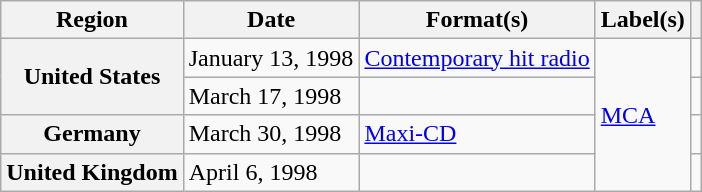<table class="wikitable plainrowheaders">
<tr>
<th scope="col">Region</th>
<th scope="col">Date</th>
<th scope="col">Format(s)</th>
<th scope="col">Label(s)</th>
<th scope="col"></th>
</tr>
<tr>
<th scope="row" rowspan="2">United States</th>
<td>January 13, 1998</td>
<td><a href='#'>Contemporary hit radio</a></td>
<td rowspan="4"><a href='#'>MCA</a></td>
<td></td>
</tr>
<tr>
<td>March 17, 1998</td>
<td></td>
<td></td>
</tr>
<tr>
<th scope="row">Germany</th>
<td>March 30, 1998</td>
<td><a href='#'>Maxi-CD</a></td>
<td></td>
</tr>
<tr>
<th scope="row">United Kingdom</th>
<td>April 6, 1998</td>
<td></td>
<td></td>
</tr>
</table>
